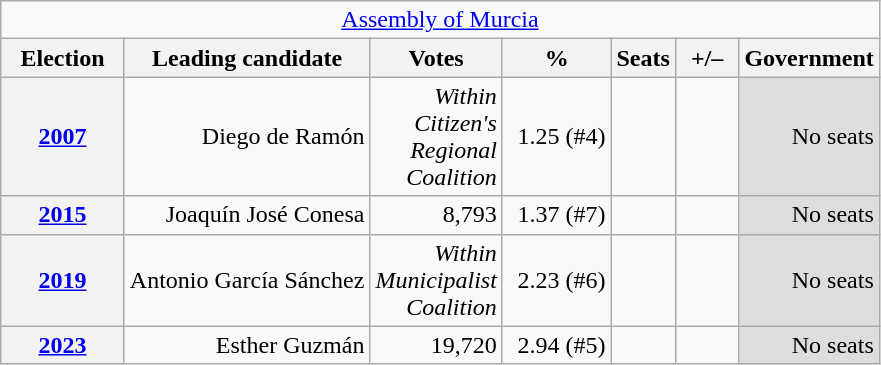<table class="wikitable" style="text-align:right;">
<tr>
<td colspan="7" align="center"><a href='#'>Assembly of Murcia</a></td>
</tr>
<tr>
<th width="75">Election</th>
<th>Leading candidate</th>
<th width="70">Votes</th>
<th width="65">%</th>
<th>Seats</th>
<th width="35">+/–</th>
<th>Government</th>
</tr>
<tr>
<th><a href='#'>2007</a></th>
<td>Diego de Ramón</td>
<td><em>Within Citizen's Regional Coalition</em></td>
<td>1.25 (#4)</td>
<td></td>
<td></td>
<td style="background:#ddd;">No seats</td>
</tr>
<tr>
<th><a href='#'>2015</a></th>
<td>Joaquín José Conesa</td>
<td>8,793</td>
<td>1.37 (#7)</td>
<td></td>
<td></td>
<td style="background:#ddd;">No seats</td>
</tr>
<tr>
<th><a href='#'>2019</a></th>
<td align="left">Antonio García Sánchez</td>
<td><em>Within Municipalist Coalition</em></td>
<td>2.23 (#6)</td>
<td></td>
<td></td>
<td style="background:#ddd;">No seats</td>
</tr>
<tr>
<th><a href='#'>2023</a></th>
<td>Esther Guzmán</td>
<td>19,720</td>
<td>2.94 (#5)</td>
<td></td>
<td></td>
<td style="background:#ddd;">No seats</td>
</tr>
</table>
